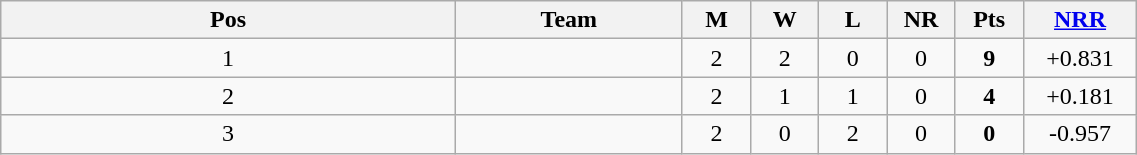<table class="wikitable" width=60%>
<tr>
<th>Pos</th>
<th width="20%">Team</th>
<th width=6%>M</th>
<th width=6%>W</th>
<th width=6%>L</th>
<th width=6%>NR</th>
<th width=6%>Pts</th>
<th width=10%><a href='#'>NRR</a></th>
</tr>
<tr align=center>
<td>1</td>
<td align="left"></td>
<td>2</td>
<td>2</td>
<td>0</td>
<td>0</td>
<td><strong>9</strong></td>
<td>+0.831</td>
</tr>
<tr align=center>
<td>2</td>
<td align="left"></td>
<td>2</td>
<td>1</td>
<td>1</td>
<td>0</td>
<td><strong>4</strong></td>
<td>+0.181</td>
</tr>
<tr align=center>
<td>3</td>
<td align="left"></td>
<td>2</td>
<td>0</td>
<td>2</td>
<td>0</td>
<td><strong>0</strong></td>
<td>-0.957</td>
</tr>
</table>
